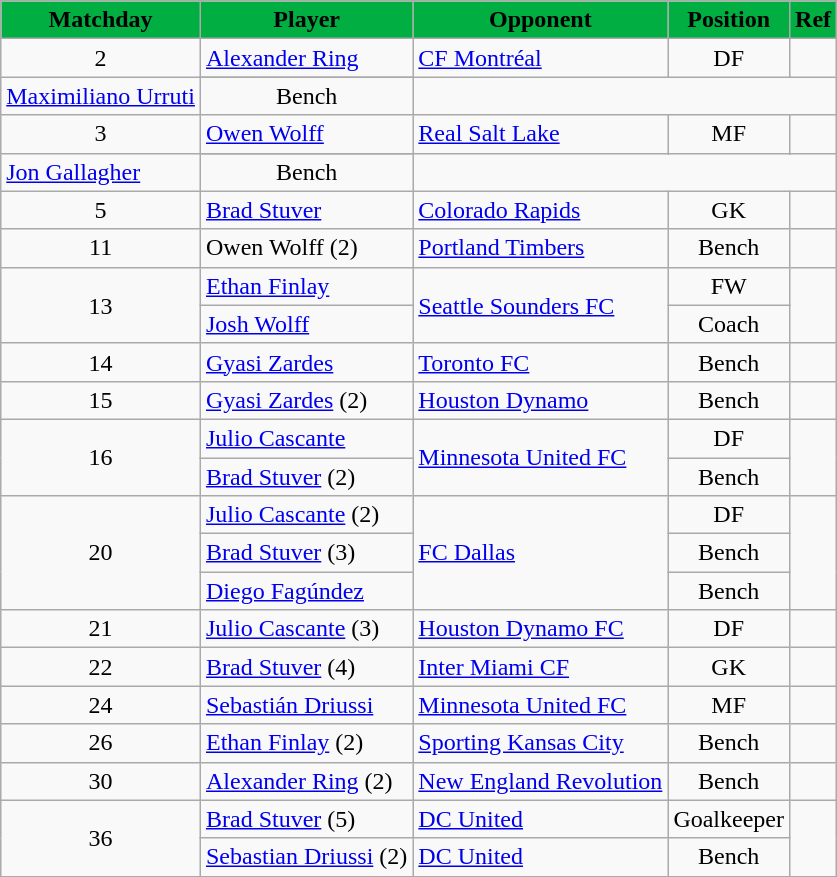<table class=wikitable>
<tr>
<th style="background-color:#00AE42; color:#000000">Matchday</th>
<th style="background-color:#00AE42; color:#000000">Player</th>
<th style="background-color:#00AE42; color:#000000">Opponent</th>
<th style="background-color:#00AE42; color:#000000">Position</th>
<th style="background-color:#00AE42; color:#000000">Ref</th>
</tr>
<tr>
<td align=center rowspan="2">2</td>
<td> <a href='#'>Alexander Ring</a></td>
<td rowspan="2"><a href='#'>CF Montréal</a></td>
<td align=center>DF</td>
<td rowspan="2"></td>
</tr>
<tr>
</tr>
<tr>
<td> <a href='#'>Maximiliano Urruti</a></td>
<td align=center>Bench</td>
</tr>
<tr>
<td align=center rowspan="2">3</td>
<td> <a href='#'>Owen Wolff</a></td>
<td rowspan="2"><a href='#'>Real Salt Lake</a></td>
<td align=center>MF</td>
<td rowspan="2"></td>
</tr>
<tr>
</tr>
<tr>
<td> <a href='#'>Jon Gallagher</a></td>
<td align=center>Bench</td>
</tr>
<tr>
<td align=center>5</td>
<td> <a href='#'>Brad Stuver</a></td>
<td><a href='#'>Colorado Rapids</a></td>
<td align=center>GK</td>
<td></td>
</tr>
<tr>
<td align=center>11</td>
<td> Owen Wolff (2)</td>
<td><a href='#'>Portland Timbers</a></td>
<td align=center>Bench</td>
<td></td>
</tr>
<tr>
<td rowspan=2 align=center>13</td>
<td> <a href='#'>Ethan Finlay</a></td>
<td rowspan=2><a href='#'>Seattle Sounders FC</a></td>
<td align=center>FW</td>
<td rowspan=2></td>
</tr>
<tr>
<td> <a href='#'>Josh Wolff</a></td>
<td align=center>Coach</td>
</tr>
<tr>
<td align=center>14</td>
<td> <a href='#'>Gyasi Zardes</a></td>
<td><a href='#'>Toronto FC</a></td>
<td align=center>Bench</td>
<td></td>
</tr>
<tr>
<td align=center>15</td>
<td> <a href='#'>Gyasi Zardes</a> (2)</td>
<td><a href='#'>Houston Dynamo</a></td>
<td align=center>Bench</td>
<td></td>
</tr>
<tr>
<td rowspan=2 align=center>16</td>
<td> <a href='#'>Julio Cascante</a></td>
<td rowspan=2><a href='#'>Minnesota United FC</a></td>
<td align=center>DF</td>
<td rowspan=2></td>
</tr>
<tr>
<td> <a href='#'>Brad Stuver</a> (2)</td>
<td align=center>Bench</td>
</tr>
<tr>
<td rowspan=3 align=center>20</td>
<td> <a href='#'>Julio Cascante</a> (2)</td>
<td rowspan=3><a href='#'>FC Dallas</a></td>
<td align=center>DF</td>
<td rowspan=3></td>
</tr>
<tr>
<td> <a href='#'>Brad Stuver</a> (3)</td>
<td align=center>Bench</td>
</tr>
<tr>
<td> <a href='#'>Diego Fagúndez</a></td>
<td align=center>Bench</td>
</tr>
<tr>
<td align=center>21</td>
<td> <a href='#'>Julio Cascante</a> (3)</td>
<td><a href='#'>Houston Dynamo FC</a></td>
<td align=center>DF</td>
<td></td>
</tr>
<tr>
<td align=center>22</td>
<td> <a href='#'>Brad Stuver</a> (4)</td>
<td><a href='#'>Inter Miami CF</a></td>
<td align=center>GK</td>
<td></td>
</tr>
<tr>
<td align=center>24</td>
<td> <a href='#'>Sebastián Driussi</a></td>
<td><a href='#'>Minnesota United FC</a></td>
<td align=center>MF</td>
<td></td>
</tr>
<tr>
<td align=center>26</td>
<td> <a href='#'>Ethan Finlay</a> (2)</td>
<td><a href='#'>Sporting Kansas City</a></td>
<td align=center>Bench</td>
<td></td>
</tr>
<tr>
<td align=center>30</td>
<td> <a href='#'>Alexander Ring</a> (2)</td>
<td><a href='#'>New England Revolution</a></td>
<td align=center>Bench</td>
<td></td>
</tr>
<tr>
<td rowspan=2 align=center>36</td>
<td> <a href='#'>Brad Stuver</a> (5)</td>
<td><a href='#'>DC United</a></td>
<td align=center>Goalkeeper</td>
<td rowspan=2></td>
</tr>
<tr>
<td> <a href='#'>Sebastian Driussi</a> (2)</td>
<td><a href='#'>DC United</a></td>
<td align=center>Bench</td>
</tr>
</table>
